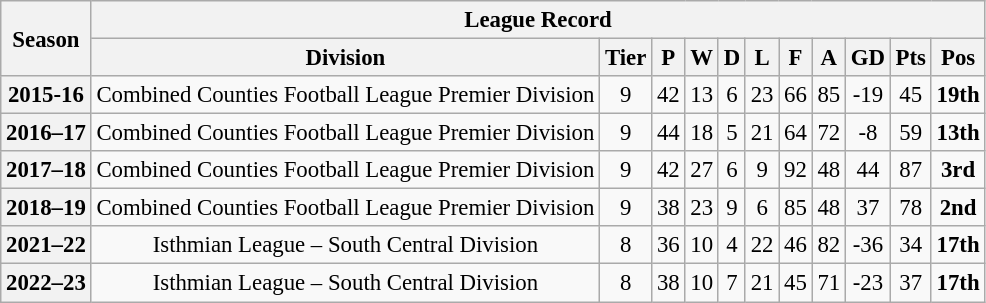<table class="wikitable" style="font-size:95%; text-align: center">
<tr>
<th rowspan=2>Season</th>
<th colspan=11>League Record</th>
</tr>
<tr>
<th>Division</th>
<th>Tier</th>
<th>P</th>
<th>W</th>
<th>D</th>
<th>L</th>
<th>F</th>
<th>A</th>
<th>GD</th>
<th>Pts</th>
<th>Pos</th>
</tr>
<tr>
<th>2015-16</th>
<td>Combined Counties Football League Premier Division</td>
<td>9</td>
<td>42</td>
<td>13</td>
<td>6</td>
<td>23</td>
<td>66</td>
<td>85</td>
<td>-19</td>
<td>45</td>
<td><strong>19th</strong></td>
</tr>
<tr>
<th>2016–17</th>
<td>Combined Counties Football League Premier Division</td>
<td>9</td>
<td>44</td>
<td>18</td>
<td>5</td>
<td>21</td>
<td>64</td>
<td>72</td>
<td>-8</td>
<td>59</td>
<td><strong>13th</strong></td>
</tr>
<tr>
<th>2017–18</th>
<td>Combined Counties Football League Premier Division</td>
<td>9</td>
<td>42</td>
<td>27</td>
<td>6</td>
<td>9</td>
<td>92</td>
<td>48</td>
<td>44</td>
<td>87</td>
<td><strong>3rd</strong></td>
</tr>
<tr>
<th>2018–19</th>
<td>Combined Counties Football League Premier Division</td>
<td>9</td>
<td>38</td>
<td>23</td>
<td>9</td>
<td>6</td>
<td>85</td>
<td>48</td>
<td>37</td>
<td>78</td>
<td><strong>2nd</strong></td>
</tr>
<tr>
<th>2021–22</th>
<td>Isthmian League – South Central Division</td>
<td>8</td>
<td>36</td>
<td>10</td>
<td>4</td>
<td>22</td>
<td>46</td>
<td>82</td>
<td>-36</td>
<td>34</td>
<td><strong>17th</strong></td>
</tr>
<tr>
<th>2022–23</th>
<td>Isthmian League – South Central Division</td>
<td>8</td>
<td>38</td>
<td>10</td>
<td>7</td>
<td>21</td>
<td>45</td>
<td>71</td>
<td>-23</td>
<td>37</td>
<td><strong>17th</strong></td>
</tr>
</table>
